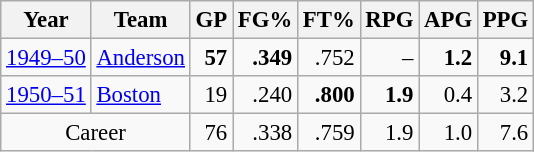<table class="wikitable sortable" style="font-size:95%; text-align:right;">
<tr>
<th>Year</th>
<th>Team</th>
<th>GP</th>
<th>FG%</th>
<th>FT%</th>
<th>RPG</th>
<th>APG</th>
<th>PPG</th>
</tr>
<tr>
<td style="text-align:left;"><a href='#'>1949–50</a></td>
<td style="text-align:left;"><a href='#'>Anderson</a></td>
<td><strong>57</strong></td>
<td><strong>.349</strong></td>
<td>.752</td>
<td>–</td>
<td><strong>1.2</strong></td>
<td><strong>9.1</strong></td>
</tr>
<tr>
<td style="text-align:left;"><a href='#'>1950–51</a></td>
<td style="text-align:left;"><a href='#'>Boston</a></td>
<td>19</td>
<td>.240</td>
<td><strong>.800</strong></td>
<td><strong>1.9</strong></td>
<td>0.4</td>
<td>3.2</td>
</tr>
<tr class="sortbottom">
<td colspan="2" style="text-align:center;">Career</td>
<td>76</td>
<td>.338</td>
<td>.759</td>
<td>1.9</td>
<td>1.0</td>
<td>7.6</td>
</tr>
</table>
